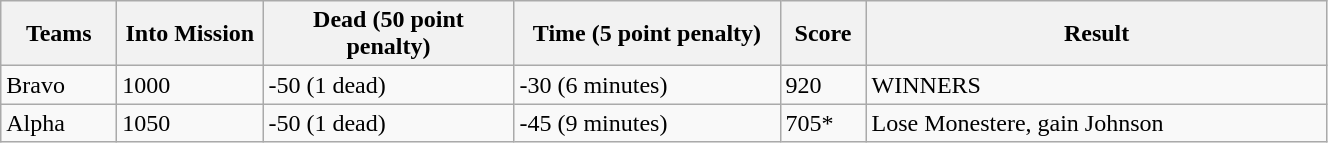<table class="wikitable">
<tr>
<th width="70px">Teams</th>
<th width="90px">Into Mission</th>
<th width="160px">Dead (50 point penalty)</th>
<th width="170px">Time (5 point penalty)</th>
<th width="50px">Score</th>
<th width="300px">Result</th>
</tr>
<tr>
<td>Bravo</td>
<td>1000</td>
<td>-50 (1 dead)</td>
<td>-30 (6 minutes)</td>
<td>920</td>
<td>WINNERS</td>
</tr>
<tr>
<td>Alpha</td>
<td>1050</td>
<td>-50 (1 dead)</td>
<td>-45 (9 minutes)</td>
<td>705*</td>
<td>Lose Monestere, gain Johnson</td>
</tr>
</table>
